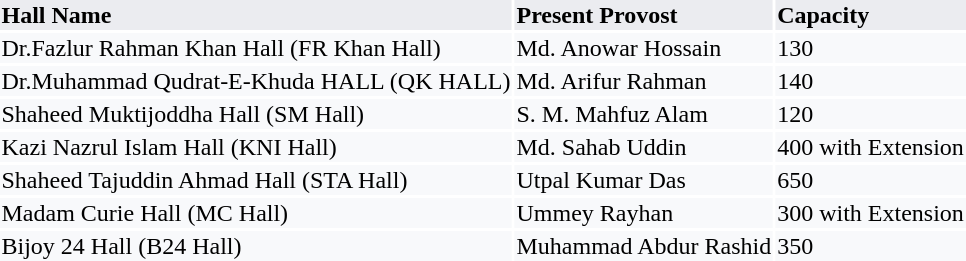<table>
<tr style="background-color:#EBECF0;font-weight:bold;border:1">
<td>Hall Name</td>
<td>Present Provost</td>
<td>Capacity</td>
</tr>
<tr style="background-color:#F8F9FB">
<td>Dr.Fazlur Rahman Khan Hall (FR Khan Hall)</td>
<td>Md. Anowar Hossain</td>
<td>130</td>
</tr>
<tr style="background-color:#F8F9FB">
<td>Dr.Muhammad Qudrat-E-Khuda HALL (QK HALL)</td>
<td>Md. Arifur Rahman</td>
<td>140</td>
</tr>
<tr style="background-color:#F8F9FB">
<td>Shaheed Muktijoddha Hall (SM Hall)</td>
<td>S. M. Mahfuz Alam</td>
<td>120</td>
</tr>
<tr style="background-color:#F8F9FB">
<td>Kazi Nazrul Islam Hall (KNI Hall)</td>
<td>Md. Sahab Uddin</td>
<td>400 with Extension</td>
</tr>
<tr style="background-color:#F8F9FB">
<td>Shaheed Tajuddin Ahmad Hall (STA Hall)</td>
<td>Utpal Kumar Das</td>
<td>650</td>
</tr>
<tr style="background-color:#F8F9FB">
<td>Madam Curie Hall (MC Hall)</td>
<td>Ummey Rayhan</td>
<td>300 with Extension</td>
</tr>
<tr style="background-color:#F8F9FB">
<td>Bijoy 24 Hall (B24 Hall)</td>
<td>Muhammad Abdur Rashid</td>
<td>350</td>
</tr>
</table>
